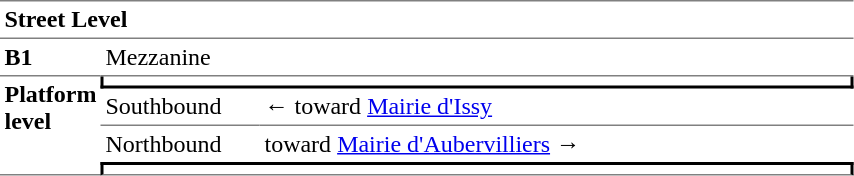<table cellspacing="0" cellpadding="3" border="0">
<tr>
<td colspan="3" data-darkreader-inline-border-bottom="" data-darkreader-inline-border-top="" style="border-bottom:solid 1px gray;border-top:solid 1px gray;" width="50" valign="top"><strong>Street Level</strong></td>
</tr>
<tr>
<td data-darkreader-inline-border-bottom="" style="border-bottom:solid 1px gray;" width="50" valign="top"><strong>B1</strong></td>
<td colspan="2" data-darkreader-inline-border-bottom="" style="border-bottom:solid 1px gray;" width="100" valign="top">Mezzanine</td>
</tr>
<tr>
<td rowspan="4" data-darkreader-inline-border-bottom="" style="border-bottom:solid 1px gray;" width="50" valign="top"><strong>Platform level</strong></td>
<td colspan="2" data-darkreader-inline-border-bottom="" data-darkreader-inline-border-left="" data-darkreader-inline-border-right="" style="border-right:solid 2px black;border-left:solid 2px black;border-bottom:solid 2px black;text-align:center;"></td>
</tr>
<tr>
<td data-darkreader-inline-border-bottom="" style="border-bottom:solid 1px gray;" width="100">Southbound</td>
<td data-darkreader-inline-border-bottom="" style="border-bottom:solid 1px gray;" width="390">←   toward <a href='#'>Mairie d'Issy</a> </td>
</tr>
<tr>
<td>Northbound</td>
<td>   toward <a href='#'>Mairie d'Aubervilliers</a>  →</td>
</tr>
<tr>
<td colspan="2" data-darkreader-inline-border-bottom="" data-darkreader-inline-border-left="" data-darkreader-inline-border-right="" data-darkreader-inline-border-top="" style="border-top:solid 2px black;border-right:solid 2px black;border-left:solid 2px black;border-bottom:solid 1px gray;text-align:center;"></td>
</tr>
</table>
